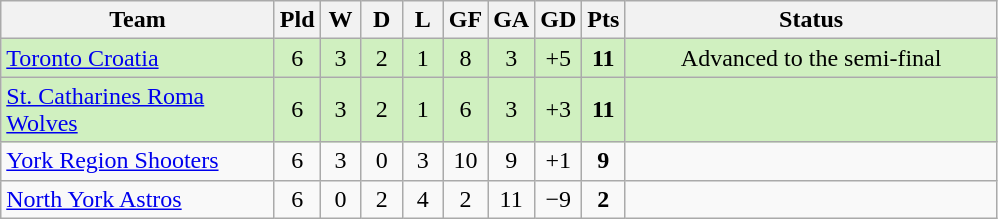<table class="wikitable" style="text-align:center">
<tr>
<th style="width:175px">Team</th>
<th style="width:20px" abbr="Played">Pld</th>
<th style="width:20px" abbr="Won">W</th>
<th style="width:20px" abbr="Drawn">D</th>
<th style="width:20px" abbr="Lost">L</th>
<th style="width:20px" abbr="Goals for">GF</th>
<th style="width:20px" abbr="Goals against">GA</th>
<th style="width:20px" abbr="Goal difference">GD</th>
<th style="width:20px" abbr="Points">Pts</th>
<th width=241>Status</th>
</tr>
<tr bgcolor="#D0F0C0">
<td style="text-align:left"><a href='#'>Toronto Croatia</a></td>
<td>6</td>
<td>3</td>
<td>2</td>
<td>1</td>
<td>8</td>
<td>3</td>
<td>+5</td>
<td><strong>11</strong></td>
<td>Advanced to the semi-final</td>
</tr>
<tr bgcolor="#D0F0C0">
<td style="text-align:left"><a href='#'>St. Catharines Roma Wolves</a></td>
<td>6</td>
<td>3</td>
<td>2</td>
<td>1</td>
<td>6</td>
<td>3</td>
<td>+3</td>
<td><strong>11</strong></td>
<td></td>
</tr>
<tr>
<td style="text-align:left"><a href='#'>York Region Shooters</a></td>
<td>6</td>
<td>3</td>
<td>0</td>
<td>3</td>
<td>10</td>
<td>9</td>
<td>+1</td>
<td><strong>9</strong></td>
<td></td>
</tr>
<tr>
<td style="text-align:left"><a href='#'>North York Astros</a></td>
<td>6</td>
<td>0</td>
<td>2</td>
<td>4</td>
<td>2</td>
<td>11</td>
<td>−9</td>
<td><strong>2</strong></td>
<td></td>
</tr>
</table>
